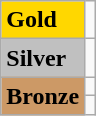<table class="wikitable">
<tr>
<td bgcolor="gold"><strong>Gold</strong></td>
<td></td>
</tr>
<tr>
<td bgcolor="silver"><strong>Silver</strong></td>
<td></td>
</tr>
<tr>
<td rowspan="2" bgcolor="#cc9966"><strong>Bronze</strong></td>
<td></td>
</tr>
<tr>
<td></td>
</tr>
</table>
